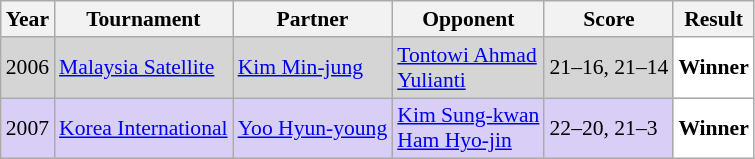<table class="sortable wikitable" style="font-size: 90%;">
<tr>
<th>Year</th>
<th>Tournament</th>
<th>Partner</th>
<th>Opponent</th>
<th>Score</th>
<th>Result</th>
</tr>
<tr style="background:#D5D5D5">
<td align="center">2006</td>
<td align="left"><a href='#'>Malaysia Satellite</a></td>
<td align="left"> <a href='#'>Kim Min-jung</a></td>
<td align="left"> <a href='#'>Tontowi Ahmad</a> <br>  <a href='#'>Yulianti</a></td>
<td align="left">21–16, 21–14</td>
<td style="text-align:left; background:white"> <strong>Winner</strong></td>
</tr>
<tr style="background:#D8CEF6">
<td align="center">2007</td>
<td align="left"><a href='#'>Korea International</a></td>
<td align="left"> <a href='#'>Yoo Hyun-young</a></td>
<td align="left"> <a href='#'>Kim Sung-kwan</a> <br>  <a href='#'>Ham Hyo-jin</a></td>
<td align="left">22–20, 21–3</td>
<td style="text-align:left; background:white"> <strong>Winner</strong></td>
</tr>
</table>
